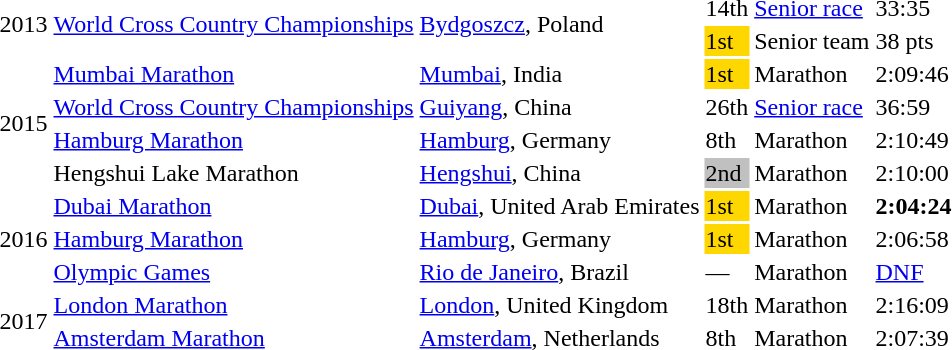<table>
<tr>
<td rowspan=2>2013</td>
<td rowspan=2><a href='#'>World Cross Country Championships</a></td>
<td rowspan=2><a href='#'>Bydgoszcz</a>, Poland</td>
<td>14th</td>
<td><a href='#'>Senior race</a></td>
<td>33:35</td>
</tr>
<tr>
<td bgcolor=gold>1st</td>
<td>Senior team</td>
<td>38 pts</td>
</tr>
<tr>
<td rowspan=4>2015</td>
<td><a href='#'>Mumbai Marathon</a></td>
<td><a href='#'>Mumbai</a>, India</td>
<td bgcolor="gold">1st</td>
<td>Marathon</td>
<td>2:09:46</td>
</tr>
<tr>
<td><a href='#'>World Cross Country Championships</a></td>
<td><a href='#'>Guiyang</a>, China</td>
<td>26th</td>
<td><a href='#'>Senior race</a></td>
<td>36:59</td>
</tr>
<tr>
<td><a href='#'>Hamburg Marathon</a></td>
<td><a href='#'>Hamburg</a>, Germany</td>
<td>8th</td>
<td>Marathon</td>
<td>2:10:49</td>
</tr>
<tr>
<td>Hengshui Lake Marathon</td>
<td><a href='#'>Hengshui</a>, China</td>
<td bgcolor="silver">2nd</td>
<td>Marathon</td>
<td>2:10:00</td>
</tr>
<tr>
<td rowspan=3>2016</td>
<td><a href='#'>Dubai Marathon</a></td>
<td><a href='#'>Dubai</a>, United Arab Emirates</td>
<td bgcolor="gold">1st</td>
<td>Marathon</td>
<td><strong>2:04:24</strong></td>
</tr>
<tr>
<td><a href='#'>Hamburg Marathon</a></td>
<td><a href='#'>Hamburg</a>, Germany</td>
<td bgcolor="gold">1st</td>
<td>Marathon</td>
<td>2:06:58</td>
</tr>
<tr>
<td><a href='#'>Olympic Games</a></td>
<td><a href='#'>Rio de Janeiro</a>, Brazil</td>
<td>—</td>
<td>Marathon</td>
<td><a href='#'>DNF</a></td>
</tr>
<tr>
<td rowspan=2>2017</td>
<td><a href='#'>London Marathon</a></td>
<td><a href='#'>London</a>, United Kingdom</td>
<td>18th</td>
<td>Marathon</td>
<td>2:16:09</td>
</tr>
<tr>
<td><a href='#'>Amsterdam Marathon</a></td>
<td><a href='#'>Amsterdam</a>, Netherlands</td>
<td>8th</td>
<td>Marathon</td>
<td>2:07:39</td>
</tr>
</table>
